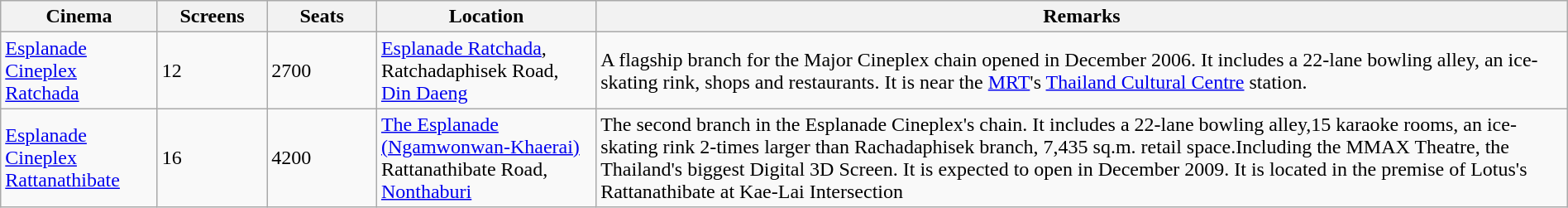<table class="wikitable" width=100%>
<tr>
<th width="10%">Cinema</th>
<th width="7%">Screens</th>
<th width="7%">Seats</th>
<th width="14%">Location</th>
<th width="62%">Remarks</th>
</tr>
<tr>
<td><a href='#'>Esplanade Cineplex Ratchada</a></td>
<td>12</td>
<td>2700</td>
<td><a href='#'>Esplanade Ratchada</a>, Ratchadaphisek Road, <a href='#'>Din Daeng</a></td>
<td>A flagship branch for the Major Cineplex chain opened in December 2006. It includes a 22-lane bowling alley, an ice-skating rink, shops and restaurants. It is near the <a href='#'>MRT</a>'s <a href='#'>Thailand Cultural Centre</a> station.</td>
</tr>
<tr>
<td><a href='#'>Esplanade Cineplex Rattanathibate</a></td>
<td>16</td>
<td>4200</td>
<td><a href='#'>The Esplanade (Ngamwonwan-Khaerai)</a> Rattanathibate Road, <a href='#'>Nonthaburi</a></td>
<td>The second branch in the Esplanade Cineplex's chain. It includes a 22-lane bowling alley,15 karaoke rooms, an ice-skating rink 2-times larger than Rachadaphisek branch, 7,435 sq.m. retail space.Including the MMAX Theatre, the Thailand's biggest Digital 3D Screen. It is expected to open in December 2009. It is located in the premise of Lotus's Rattanathibate at Kae-Lai Intersection</td>
</tr>
</table>
